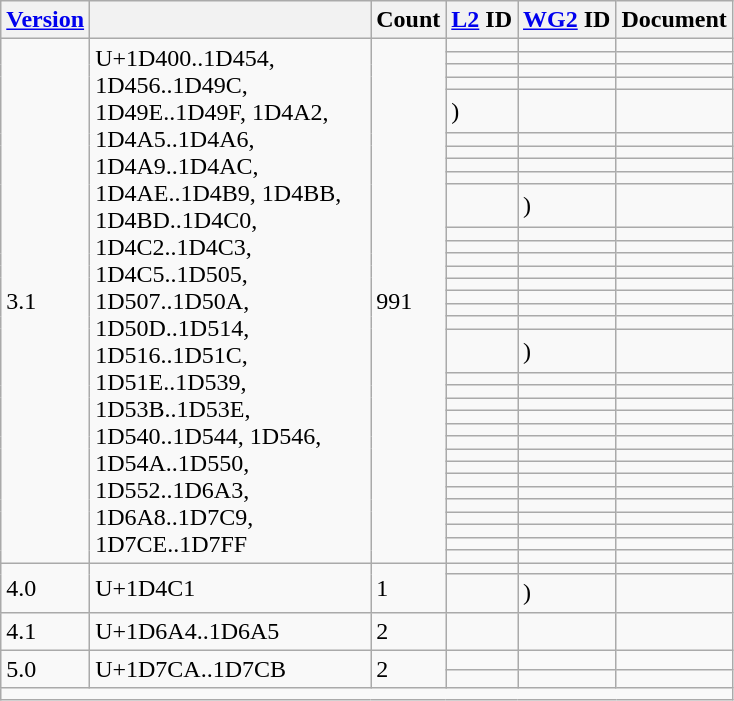<table class="wikitable collapsible sticky-header">
<tr>
<th><a href='#'>Version</a></th>
<th></th>
<th>Count</th>
<th><a href='#'>L2</a> ID</th>
<th><a href='#'>WG2</a> ID</th>
<th>Document</th>
</tr>
<tr>
<td rowspan="34">3.1</td>
<td rowspan="34" width="180">U+1D400..1D454, 1D456..1D49C, 1D49E..1D49F, 1D4A2, 1D4A5..1D4A6, 1D4A9..1D4AC, 1D4AE..1D4B9, 1D4BB, 1D4BD..1D4C0, 1D4C2..1D4C3, 1D4C5..1D505, 1D507..1D50A, 1D50D..1D514, 1D516..1D51C, 1D51E..1D539, 1D53B..1D53E, 1D540..1D544, 1D546, 1D54A..1D550, 1D552..1D6A3, 1D6A8..1D7C9, 1D7CE..1D7FF</td>
<td rowspan="34">991</td>
<td></td>
<td></td>
<td></td>
</tr>
<tr>
<td></td>
<td></td>
<td></td>
</tr>
<tr>
<td></td>
<td></td>
<td></td>
</tr>
<tr>
<td></td>
<td></td>
<td></td>
</tr>
<tr>
<td> )</td>
<td></td>
<td></td>
</tr>
<tr>
<td></td>
<td></td>
<td></td>
</tr>
<tr>
<td></td>
<td></td>
<td></td>
</tr>
<tr>
<td></td>
<td></td>
<td></td>
</tr>
<tr>
<td></td>
<td></td>
<td></td>
</tr>
<tr>
<td></td>
<td> )</td>
<td></td>
</tr>
<tr>
<td></td>
<td></td>
<td></td>
</tr>
<tr>
<td></td>
<td></td>
<td></td>
</tr>
<tr>
<td></td>
<td></td>
<td></td>
</tr>
<tr>
<td></td>
<td></td>
<td></td>
</tr>
<tr>
<td></td>
<td></td>
<td></td>
</tr>
<tr>
<td></td>
<td></td>
<td></td>
</tr>
<tr>
<td></td>
<td></td>
<td></td>
</tr>
<tr>
<td></td>
<td></td>
<td></td>
</tr>
<tr>
<td></td>
<td> )</td>
<td></td>
</tr>
<tr>
<td></td>
<td></td>
<td></td>
</tr>
<tr>
<td></td>
<td></td>
<td></td>
</tr>
<tr>
<td></td>
<td></td>
<td></td>
</tr>
<tr>
<td></td>
<td></td>
<td></td>
</tr>
<tr>
<td></td>
<td></td>
<td></td>
</tr>
<tr>
<td></td>
<td></td>
<td></td>
</tr>
<tr>
<td></td>
<td></td>
<td></td>
</tr>
<tr>
<td></td>
<td></td>
<td></td>
</tr>
<tr>
<td></td>
<td></td>
<td></td>
</tr>
<tr>
<td></td>
<td></td>
<td></td>
</tr>
<tr>
<td></td>
<td></td>
<td></td>
</tr>
<tr>
<td></td>
<td></td>
<td></td>
</tr>
<tr>
<td></td>
<td></td>
<td></td>
</tr>
<tr>
<td></td>
<td></td>
<td></td>
</tr>
<tr>
<td></td>
<td></td>
<td></td>
</tr>
<tr>
<td rowspan="2">4.0</td>
<td rowspan="2">U+1D4C1</td>
<td rowspan="2">1</td>
<td></td>
<td></td>
<td></td>
</tr>
<tr>
<td></td>
<td> )</td>
<td></td>
</tr>
<tr>
<td>4.1</td>
<td>U+1D6A4..1D6A5</td>
<td>2</td>
<td></td>
<td></td>
<td></td>
</tr>
<tr>
<td rowspan="2">5.0</td>
<td rowspan="2">U+1D7CA..1D7CB</td>
<td rowspan="2">2</td>
<td></td>
<td></td>
<td></td>
</tr>
<tr>
<td></td>
<td></td>
<td></td>
</tr>
<tr class="sortbottom">
<td colspan="6"></td>
</tr>
</table>
